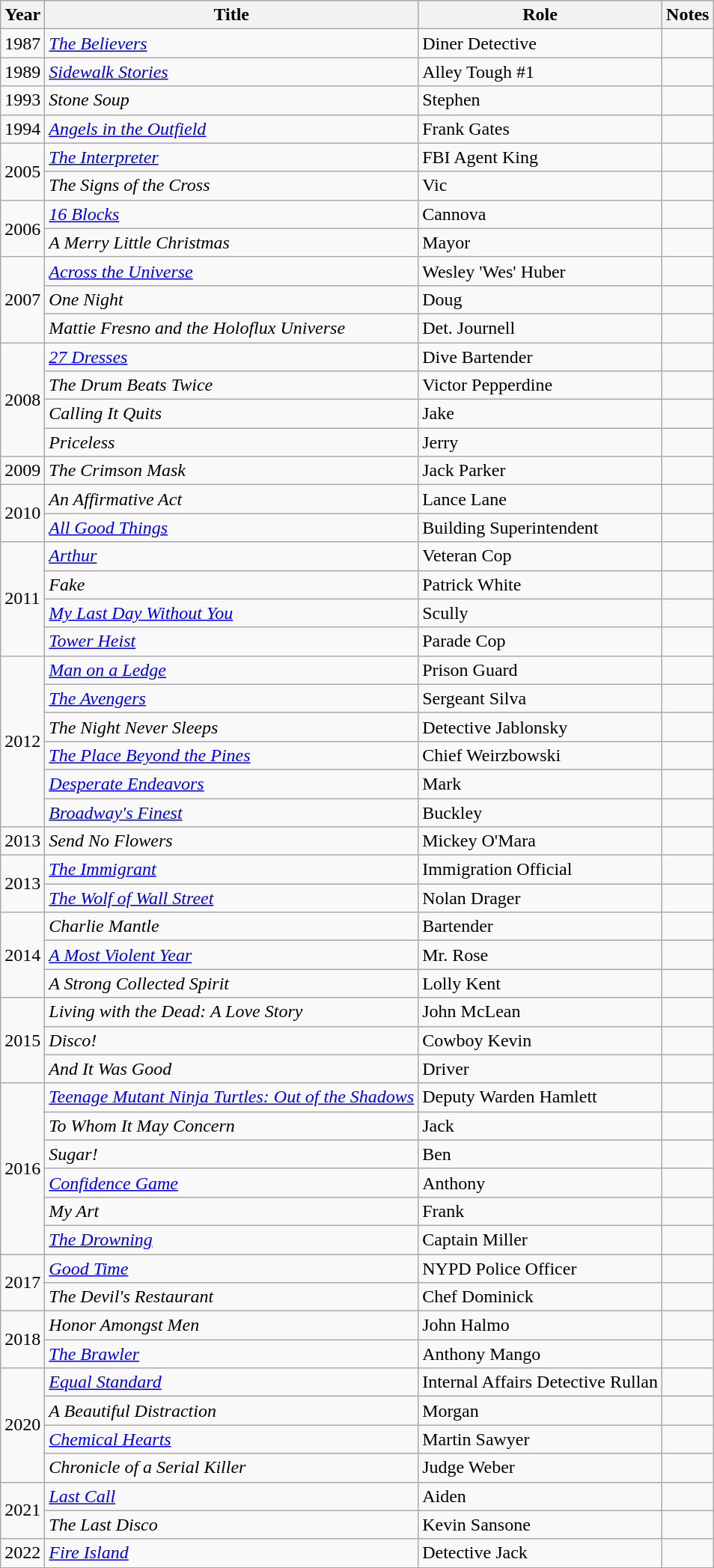<table class="wikitable sortable">
<tr>
<th>Year</th>
<th>Title</th>
<th>Role</th>
<th>Notes</th>
</tr>
<tr>
<td>1987</td>
<td><em><a href='#'>The Believers</a></em></td>
<td>Diner Detective</td>
<td></td>
</tr>
<tr>
<td>1989</td>
<td><em><a href='#'>Sidewalk Stories</a></em></td>
<td>Alley Tough #1</td>
<td></td>
</tr>
<tr>
<td>1993</td>
<td><em>Stone Soup</em></td>
<td>Stephen</td>
<td></td>
</tr>
<tr>
<td>1994</td>
<td><a href='#'><em>Angels in the Outfield</em></a></td>
<td>Frank Gates</td>
<td></td>
</tr>
<tr>
<td rowspan=2>2005</td>
<td><em><a href='#'>The Interpreter</a></em></td>
<td>FBI Agent King</td>
<td></td>
</tr>
<tr>
<td><em>The Signs of the Cross</em></td>
<td>Vic</td>
<td></td>
</tr>
<tr>
<td rowspan=2>2006</td>
<td><em><a href='#'>16 Blocks</a></em></td>
<td>Cannova</td>
<td></td>
</tr>
<tr>
<td><em>A Merry Little Christmas</em></td>
<td>Mayor</td>
<td></td>
</tr>
<tr>
<td rowspan=3>2007</td>
<td><a href='#'><em>Across the Universe</em></a></td>
<td>Wesley 'Wes' Huber</td>
<td></td>
</tr>
<tr>
<td><em>One Night</em></td>
<td>Doug</td>
<td></td>
</tr>
<tr>
<td><em>Mattie Fresno and the Holoflux Universe</em></td>
<td>Det. Journell</td>
<td></td>
</tr>
<tr>
<td rowspan=4>2008</td>
<td><em><a href='#'>27 Dresses</a></em></td>
<td>Dive Bartender</td>
<td></td>
</tr>
<tr>
<td><em>The Drum Beats Twice</em></td>
<td>Victor Pepperdine</td>
<td></td>
</tr>
<tr>
<td><em>Calling It Quits</em></td>
<td>Jake</td>
<td></td>
</tr>
<tr>
<td><em>Priceless</em></td>
<td>Jerry</td>
<td></td>
</tr>
<tr>
<td>2009</td>
<td><em>The Crimson Mask</em></td>
<td>Jack Parker</td>
<td></td>
</tr>
<tr>
<td rowspan=2>2010</td>
<td><em>An Affirmative Act</em></td>
<td>Lance Lane</td>
<td></td>
</tr>
<tr>
<td><a href='#'><em>All Good Things</em></a></td>
<td>Building Superintendent</td>
<td></td>
</tr>
<tr>
<td rowspan=4>2011</td>
<td><a href='#'><em>Arthur</em></a></td>
<td>Veteran Cop</td>
<td></td>
</tr>
<tr>
<td><em>Fake</em></td>
<td>Patrick White</td>
<td></td>
</tr>
<tr>
<td><em><a href='#'>My Last Day Without You</a></em></td>
<td>Scully</td>
<td></td>
</tr>
<tr>
<td><em><a href='#'>Tower Heist</a></em></td>
<td>Parade Cop</td>
<td></td>
</tr>
<tr>
<td rowspan=6>2012</td>
<td><em><a href='#'>Man on a Ledge</a></em></td>
<td>Prison Guard</td>
<td></td>
</tr>
<tr>
<td><a href='#'><em>The Avengers</em></a></td>
<td>Sergeant Silva</td>
<td></td>
</tr>
<tr>
<td><em>The Night Never Sleeps</em></td>
<td>Detective Jablonsky</td>
<td></td>
</tr>
<tr>
<td><em><a href='#'>The Place Beyond the Pines</a></em></td>
<td>Chief Weirzbowski</td>
<td></td>
</tr>
<tr>
<td><em><a href='#'>Desperate Endeavors</a></em></td>
<td>Mark</td>
<td></td>
</tr>
<tr>
<td><em><a href='#'>Broadway's Finest</a></em></td>
<td>Buckley</td>
<td></td>
</tr>
<tr>
<td>2013</td>
<td><em>Send No Flowers</em></td>
<td>Mickey O'Mara</td>
<td></td>
</tr>
<tr>
<td rowspan=2>2013</td>
<td><a href='#'><em>The Immigrant</em></a></td>
<td>Immigration Official</td>
<td></td>
</tr>
<tr>
<td><a href='#'><em>The Wolf of Wall Street</em></a></td>
<td>Nolan Drager</td>
<td></td>
</tr>
<tr>
<td rowspan=3>2014</td>
<td><em>Charlie Mantle</em></td>
<td>Bartender</td>
<td></td>
</tr>
<tr>
<td><em><a href='#'>A Most Violent Year</a></em></td>
<td>Mr. Rose</td>
<td></td>
</tr>
<tr>
<td><em>A Strong Collected Spirit</em></td>
<td>Lolly Kent</td>
<td></td>
</tr>
<tr>
<td rowspan=3>2015</td>
<td><em>Living with the Dead: A Love Story</em></td>
<td>John McLean</td>
<td></td>
</tr>
<tr>
<td><em>Disco!</em></td>
<td>Cowboy Kevin</td>
<td></td>
</tr>
<tr>
<td><em>And It Was Good</em></td>
<td>Driver</td>
<td></td>
</tr>
<tr>
<td rowspan=6>2016</td>
<td><em><a href='#'>Teenage Mutant Ninja Turtles: Out of the Shadows</a></em></td>
<td>Deputy Warden Hamlett</td>
<td></td>
</tr>
<tr>
<td><em>To Whom It May Concern</em></td>
<td>Jack</td>
<td></td>
</tr>
<tr>
<td><em>Sugar!</em></td>
<td>Ben</td>
<td></td>
</tr>
<tr>
<td><em><a href='#'>Confidence Game</a></em></td>
<td>Anthony</td>
<td></td>
</tr>
<tr>
<td><em>My Art</em></td>
<td>Frank</td>
<td></td>
</tr>
<tr>
<td><a href='#'><em>The Drowning</em></a></td>
<td>Captain Miller</td>
<td></td>
</tr>
<tr>
<td rowspan=2>2017</td>
<td><a href='#'><em>Good Time</em></a></td>
<td>NYPD Police Officer</td>
<td></td>
</tr>
<tr>
<td><em>The Devil's Restaurant</em></td>
<td>Chef Dominick</td>
<td></td>
</tr>
<tr>
<td rowspan=2>2018</td>
<td><em>Honor Amongst Men</em></td>
<td>John Halmo</td>
<td></td>
</tr>
<tr>
<td><em><a href='#'>The Brawler</a></em></td>
<td>Anthony Mango</td>
<td></td>
</tr>
<tr>
<td rowspan=4>2020</td>
<td><em><a href='#'>Equal Standard</a></em></td>
<td>Internal Affairs Detective Rullan</td>
<td></td>
</tr>
<tr>
<td><em>A Beautiful Distraction</em></td>
<td>Morgan</td>
<td></td>
</tr>
<tr>
<td><em><a href='#'>Chemical Hearts</a></em></td>
<td>Martin Sawyer</td>
<td></td>
</tr>
<tr>
<td><em>Chronicle of a Serial Killer</em></td>
<td>Judge Weber</td>
<td></td>
</tr>
<tr>
<td rowspan=2>2021</td>
<td><a href='#'><em>Last Call</em></a></td>
<td>Aiden</td>
<td></td>
</tr>
<tr>
<td><em>The Last Disco</em></td>
<td>Kevin Sansone</td>
<td></td>
</tr>
<tr>
<td>2022</td>
<td><a href='#'><em>Fire Island</em></a></td>
<td>Detective Jack</td>
<td></td>
</tr>
</table>
